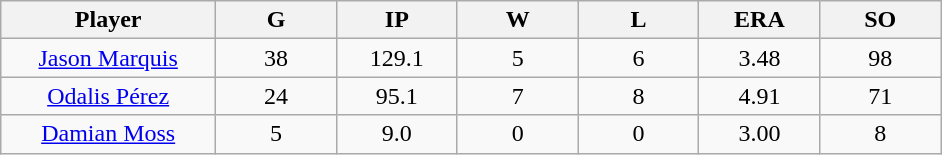<table class="wikitable sortable">
<tr>
<th bgcolor="#DDDDFF" width="16%">Player</th>
<th bgcolor="#DDDDFF" width="9%">G</th>
<th bgcolor="#DDDDFF" width="9%">IP</th>
<th bgcolor="#DDDDFF" width="9%">W</th>
<th bgcolor="#DDDDFF" width="9%">L</th>
<th bgcolor="#DDDDFF" width="9%">ERA</th>
<th bgcolor="#DDDDFF" width="9%">SO</th>
</tr>
<tr align="center">
<td><a href='#'>Jason Marquis</a></td>
<td>38</td>
<td>129.1</td>
<td>5</td>
<td>6</td>
<td>3.48</td>
<td>98</td>
</tr>
<tr align="center">
<td><a href='#'>Odalis Pérez</a></td>
<td>24</td>
<td>95.1</td>
<td>7</td>
<td>8</td>
<td>4.91</td>
<td>71</td>
</tr>
<tr align="center">
<td><a href='#'>Damian Moss</a></td>
<td>5</td>
<td>9.0</td>
<td>0</td>
<td>0</td>
<td>3.00</td>
<td>8</td>
</tr>
</table>
